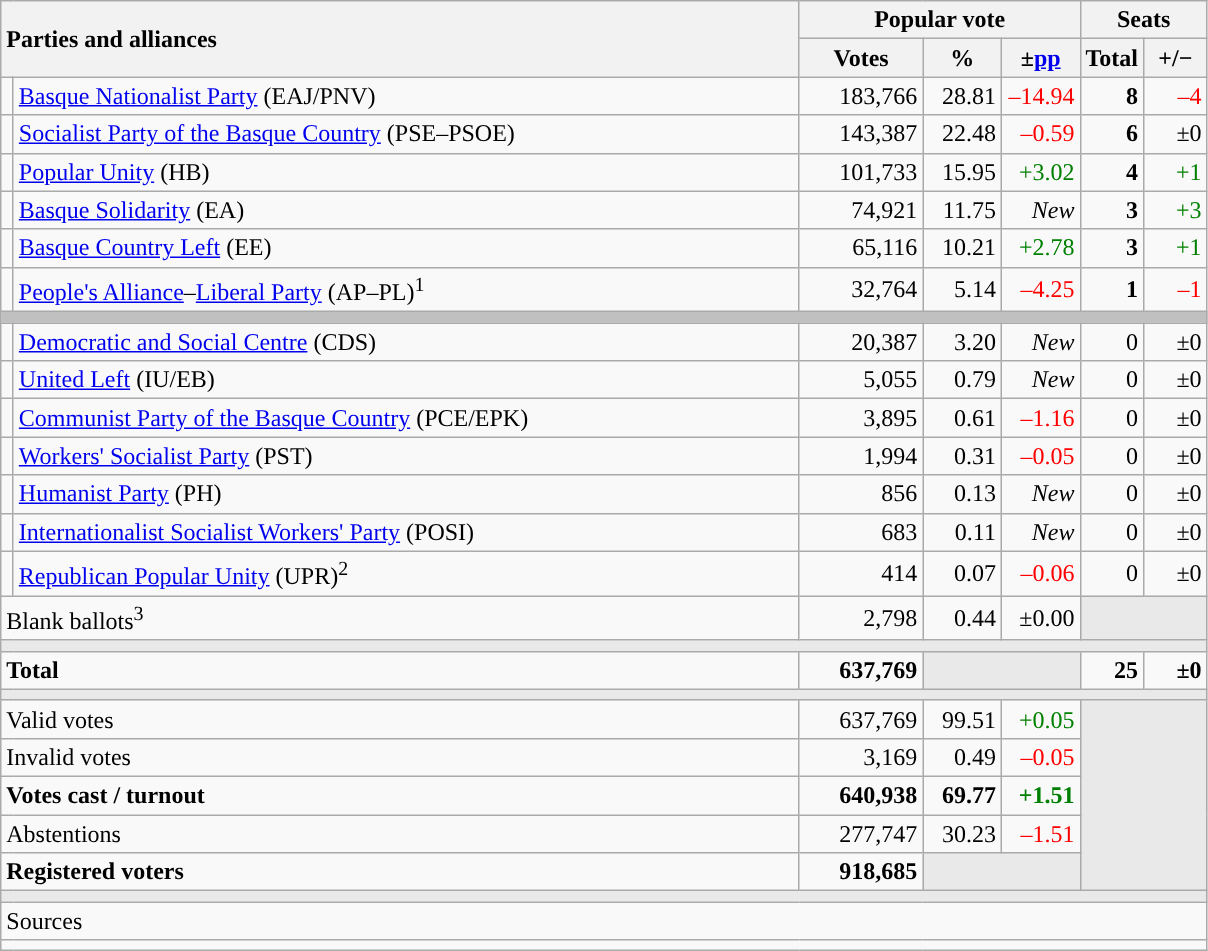<table class="wikitable" style="text-align:right;">
<tr>
<th style="text-align:left;" rowspan="2" colspan="2" width="525">Parties and alliances</th>
<th colspan="3">Popular vote</th>
<th colspan="2">Seats</th>
</tr>
<tr>
<th width="75">Votes</th>
<th width="45">%</th>
<th width="45">±<a href='#'>pp</a></th>
<th width="35">Total</th>
<th width="35">+/−</th>
</tr>
<tr>
<td width="1" style="color:inherit;background:"></td>
<td align="left"><a href='#'>Basque Nationalist Party</a> (EAJ/PNV)</td>
<td>183,766</td>
<td>28.81</td>
<td style="color:red;">–14.94</td>
<td><strong>8</strong></td>
<td style="color:red;">–4</td>
</tr>
<tr>
<td style="color:inherit;background:"></td>
<td align="left"><a href='#'>Socialist Party of the Basque Country</a> (PSE–PSOE)</td>
<td>143,387</td>
<td>22.48</td>
<td style="color:red;">–0.59</td>
<td><strong>6</strong></td>
<td>±0</td>
</tr>
<tr>
<td style="color:inherit;background:"></td>
<td align="left"><a href='#'>Popular Unity</a> (HB)</td>
<td>101,733</td>
<td>15.95</td>
<td style="color:green;">+3.02</td>
<td><strong>4</strong></td>
<td style="color:green;">+1</td>
</tr>
<tr>
<td style="color:inherit;background:"></td>
<td align="left"><a href='#'>Basque Solidarity</a> (EA)</td>
<td>74,921</td>
<td>11.75</td>
<td><em>New</em></td>
<td><strong>3</strong></td>
<td style="color:green;">+3</td>
</tr>
<tr>
<td style="color:inherit;background:"></td>
<td align="left"><a href='#'>Basque Country Left</a> (EE)</td>
<td>65,116</td>
<td>10.21</td>
<td style="color:green;">+2.78</td>
<td><strong>3</strong></td>
<td style="color:green;">+1</td>
</tr>
<tr>
<td style="color:inherit;background:"></td>
<td align="left"><a href='#'>People's Alliance</a>–<a href='#'>Liberal Party</a> (AP–PL)<sup>1</sup></td>
<td>32,764</td>
<td>5.14</td>
<td style="color:red;">–4.25</td>
<td><strong>1</strong></td>
<td style="color:red;">–1</td>
</tr>
<tr>
<td colspan="7" bgcolor="#C0C0C0"></td>
</tr>
<tr>
<td style="color:inherit;background:"></td>
<td align="left"><a href='#'>Democratic and Social Centre</a> (CDS)</td>
<td>20,387</td>
<td>3.20</td>
<td><em>New</em></td>
<td>0</td>
<td>±0</td>
</tr>
<tr>
<td style="color:inherit;background:"></td>
<td align="left"><a href='#'>United Left</a> (IU/EB)</td>
<td>5,055</td>
<td>0.79</td>
<td><em>New</em></td>
<td>0</td>
<td>±0</td>
</tr>
<tr>
<td style="color:inherit;background:"></td>
<td align="left"><a href='#'>Communist Party of the Basque Country</a> (PCE/EPK)</td>
<td>3,895</td>
<td>0.61</td>
<td style="color:red;">–1.16</td>
<td>0</td>
<td>±0</td>
</tr>
<tr>
<td style="color:inherit;background:"></td>
<td align="left"><a href='#'>Workers' Socialist Party</a> (PST)</td>
<td>1,994</td>
<td>0.31</td>
<td style="color:red;">–0.05</td>
<td>0</td>
<td>±0</td>
</tr>
<tr>
<td style="color:inherit;background:"></td>
<td align="left"><a href='#'>Humanist Party</a> (PH)</td>
<td>856</td>
<td>0.13</td>
<td><em>New</em></td>
<td>0</td>
<td>±0</td>
</tr>
<tr>
<td style="color:inherit;background:"></td>
<td align="left"><a href='#'>Internationalist Socialist Workers' Party</a> (POSI)</td>
<td>683</td>
<td>0.11</td>
<td><em>New</em></td>
<td>0</td>
<td>±0</td>
</tr>
<tr>
<td style="color:inherit;background:"></td>
<td align="left"><a href='#'>Republican Popular Unity</a> (UPR)<sup>2</sup></td>
<td>414</td>
<td>0.07</td>
<td style="color:red;">–0.06</td>
<td>0</td>
<td>±0</td>
</tr>
<tr>
<td align="left" colspan="2">Blank ballots<sup>3</sup></td>
<td>2,798</td>
<td>0.44</td>
<td>±0.00</td>
<td bgcolor="#E9E9E9" colspan="2"></td>
</tr>
<tr>
<td colspan="7" bgcolor="#E9E9E9"></td>
</tr>
<tr style="font-weight:bold;">
<td align="left" colspan="2">Total</td>
<td>637,769</td>
<td bgcolor="#E9E9E9" colspan="2"></td>
<td>25</td>
<td>±0</td>
</tr>
<tr>
<td colspan="7" bgcolor="#E9E9E9"></td>
</tr>
<tr>
<td align="left" colspan="2">Valid votes</td>
<td>637,769</td>
<td>99.51</td>
<td style="color:green;">+0.05</td>
<td bgcolor="#E9E9E9" colspan="2" rowspan="5"></td>
</tr>
<tr>
<td align="left" colspan="2">Invalid votes</td>
<td>3,169</td>
<td>0.49</td>
<td style="color:red;">–0.05</td>
</tr>
<tr style="font-weight:bold;">
<td align="left" colspan="2">Votes cast / turnout</td>
<td>640,938</td>
<td>69.77</td>
<td style="color:green;">+1.51</td>
</tr>
<tr>
<td align="left" colspan="2">Abstentions</td>
<td>277,747</td>
<td>30.23</td>
<td style="color:red;">–1.51</td>
</tr>
<tr style="font-weight:bold;">
<td align="left" colspan="2">Registered voters</td>
<td>918,685</td>
<td bgcolor="#E9E9E9" colspan="2"></td>
</tr>
<tr>
<td colspan="7" bgcolor="#E9E9E9"></td>
</tr>
<tr>
<td align="left" colspan="7">Sources</td>
</tr>
<tr>
<td colspan="7" style="text-align:left; max-width:790px;"></td>
</tr>
</table>
